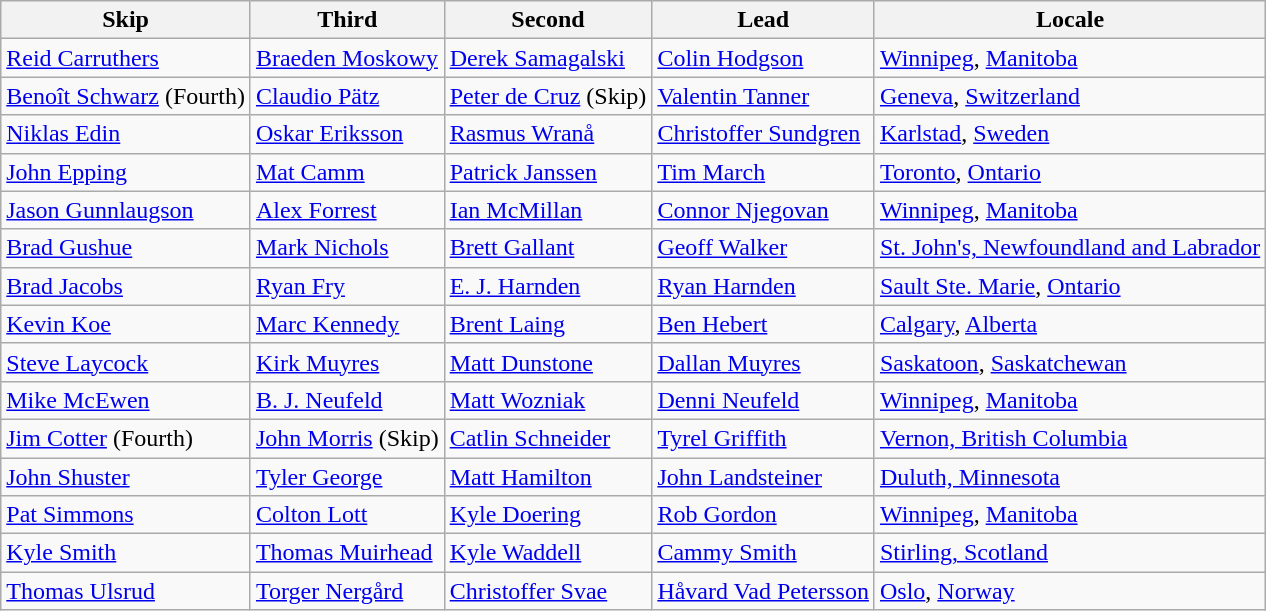<table class=wikitable>
<tr>
<th>Skip</th>
<th>Third</th>
<th>Second</th>
<th>Lead</th>
<th>Locale</th>
</tr>
<tr>
<td><a href='#'>Reid Carruthers</a></td>
<td><a href='#'>Braeden Moskowy</a></td>
<td><a href='#'>Derek Samagalski</a></td>
<td><a href='#'>Colin Hodgson</a></td>
<td> <a href='#'>Winnipeg</a>, <a href='#'>Manitoba</a></td>
</tr>
<tr>
<td><a href='#'>Benoît Schwarz</a> (Fourth)</td>
<td><a href='#'>Claudio Pätz</a></td>
<td><a href='#'>Peter de Cruz</a> (Skip)</td>
<td><a href='#'>Valentin Tanner</a></td>
<td> <a href='#'>Geneva</a>, <a href='#'>Switzerland</a></td>
</tr>
<tr>
<td><a href='#'>Niklas Edin</a></td>
<td><a href='#'>Oskar Eriksson</a></td>
<td><a href='#'>Rasmus Wranå</a></td>
<td><a href='#'>Christoffer Sundgren</a></td>
<td> <a href='#'>Karlstad</a>, <a href='#'>Sweden</a></td>
</tr>
<tr>
<td><a href='#'>John Epping</a></td>
<td><a href='#'>Mat Camm</a></td>
<td><a href='#'>Patrick Janssen</a></td>
<td><a href='#'>Tim March</a></td>
<td> <a href='#'>Toronto</a>, <a href='#'>Ontario</a></td>
</tr>
<tr>
<td><a href='#'>Jason Gunnlaugson</a></td>
<td><a href='#'>Alex Forrest</a></td>
<td><a href='#'>Ian McMillan</a></td>
<td><a href='#'>Connor Njegovan</a></td>
<td> <a href='#'>Winnipeg</a>, <a href='#'>Manitoba</a></td>
</tr>
<tr>
<td><a href='#'>Brad Gushue</a></td>
<td><a href='#'>Mark Nichols</a></td>
<td><a href='#'>Brett Gallant</a></td>
<td><a href='#'>Geoff Walker</a></td>
<td> <a href='#'>St. John's, Newfoundland and Labrador</a></td>
</tr>
<tr>
<td><a href='#'>Brad Jacobs</a></td>
<td><a href='#'>Ryan Fry</a></td>
<td><a href='#'>E. J. Harnden</a></td>
<td><a href='#'>Ryan Harnden</a></td>
<td> <a href='#'>Sault Ste. Marie</a>, <a href='#'>Ontario</a></td>
</tr>
<tr>
<td><a href='#'>Kevin Koe</a></td>
<td><a href='#'>Marc Kennedy</a></td>
<td><a href='#'>Brent Laing</a></td>
<td><a href='#'>Ben Hebert</a></td>
<td> <a href='#'>Calgary</a>, <a href='#'>Alberta</a></td>
</tr>
<tr>
<td><a href='#'>Steve Laycock</a></td>
<td><a href='#'>Kirk Muyres</a></td>
<td><a href='#'>Matt Dunstone</a></td>
<td><a href='#'>Dallan Muyres</a></td>
<td> <a href='#'>Saskatoon</a>, <a href='#'>Saskatchewan</a></td>
</tr>
<tr>
<td><a href='#'>Mike McEwen</a></td>
<td><a href='#'>B. J. Neufeld</a></td>
<td><a href='#'>Matt Wozniak</a></td>
<td><a href='#'>Denni Neufeld</a></td>
<td> <a href='#'>Winnipeg</a>, <a href='#'>Manitoba</a></td>
</tr>
<tr>
<td><a href='#'>Jim Cotter</a> (Fourth)</td>
<td><a href='#'>John Morris</a> (Skip)</td>
<td><a href='#'>Catlin Schneider</a></td>
<td><a href='#'>Tyrel Griffith</a></td>
<td> <a href='#'>Vernon, British Columbia</a></td>
</tr>
<tr>
<td><a href='#'>John Shuster</a></td>
<td><a href='#'>Tyler George</a></td>
<td><a href='#'>Matt Hamilton</a></td>
<td><a href='#'>John Landsteiner</a></td>
<td> <a href='#'>Duluth, Minnesota</a></td>
</tr>
<tr>
<td><a href='#'>Pat Simmons</a></td>
<td><a href='#'>Colton Lott</a></td>
<td><a href='#'>Kyle Doering</a></td>
<td><a href='#'>Rob Gordon</a></td>
<td> <a href='#'>Winnipeg</a>, <a href='#'>Manitoba</a></td>
</tr>
<tr>
<td><a href='#'>Kyle Smith</a></td>
<td><a href='#'>Thomas Muirhead</a></td>
<td><a href='#'>Kyle Waddell</a></td>
<td><a href='#'>Cammy Smith</a></td>
<td> <a href='#'>Stirling, Scotland</a></td>
</tr>
<tr>
<td><a href='#'>Thomas Ulsrud</a></td>
<td><a href='#'>Torger Nergård</a></td>
<td><a href='#'>Christoffer Svae</a></td>
<td><a href='#'>Håvard Vad Petersson</a></td>
<td> <a href='#'>Oslo</a>, <a href='#'>Norway</a></td>
</tr>
</table>
